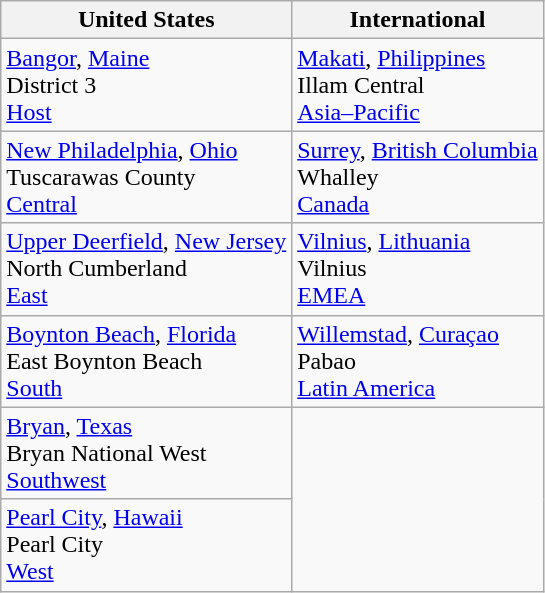<table class="wikitable">
<tr>
<th>United States</th>
<th>International</th>
</tr>
<tr>
<td> <a href='#'>Bangor</a>, <a href='#'>Maine</a><br>District 3<br><a href='#'>Host</a></td>
<td> <a href='#'>Makati</a>, <a href='#'>Philippines</a><br>Illam Central<br><a href='#'>Asia–Pacific</a></td>
</tr>
<tr>
<td> <a href='#'>New Philadelphia</a>, <a href='#'>Ohio</a><br>Tuscarawas County<br><a href='#'>Central</a></td>
<td> <a href='#'>Surrey</a>, <a href='#'>British Columbia</a><br>Whalley<br><a href='#'>Canada</a></td>
</tr>
<tr>
<td> <a href='#'>Upper Deerfield</a>, <a href='#'>New Jersey</a><br>North Cumberland<br><a href='#'>East</a></td>
<td> <a href='#'>Vilnius</a>, <a href='#'>Lithuania</a><br>Vilnius<br><a href='#'>EMEA</a></td>
</tr>
<tr>
<td> <a href='#'>Boynton Beach</a>, <a href='#'>Florida</a><br>East Boynton Beach<br><a href='#'>South</a></td>
<td> <a href='#'>Willemstad</a>, <a href='#'>Curaçao</a><br>Pabao<br><a href='#'>Latin America</a></td>
</tr>
<tr>
<td> <a href='#'>Bryan</a>, <a href='#'>Texas</a><br>Bryan National West<br><a href='#'>Southwest</a></td>
<td rowspan=2></td>
</tr>
<tr>
<td> <a href='#'>Pearl City</a>, <a href='#'>Hawaii</a><br>Pearl City<br><a href='#'>West</a></td>
</tr>
</table>
